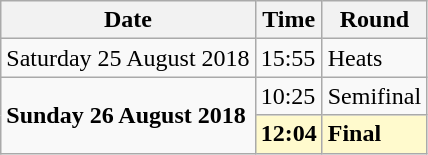<table class="wikitable">
<tr>
<th>Date</th>
<th>Time</th>
<th>Round</th>
</tr>
<tr>
<td>Saturday 25 August 2018</td>
<td>15:55</td>
<td>Heats</td>
</tr>
<tr>
<td rowspan=2><strong>Sunday 26 August 2018</strong></td>
<td>10:25</td>
<td>Semifinal</td>
</tr>
<tr>
<td style=background:lemonchiffon><strong>12:04</strong></td>
<td style=background:lemonchiffon><strong>Final</strong></td>
</tr>
</table>
